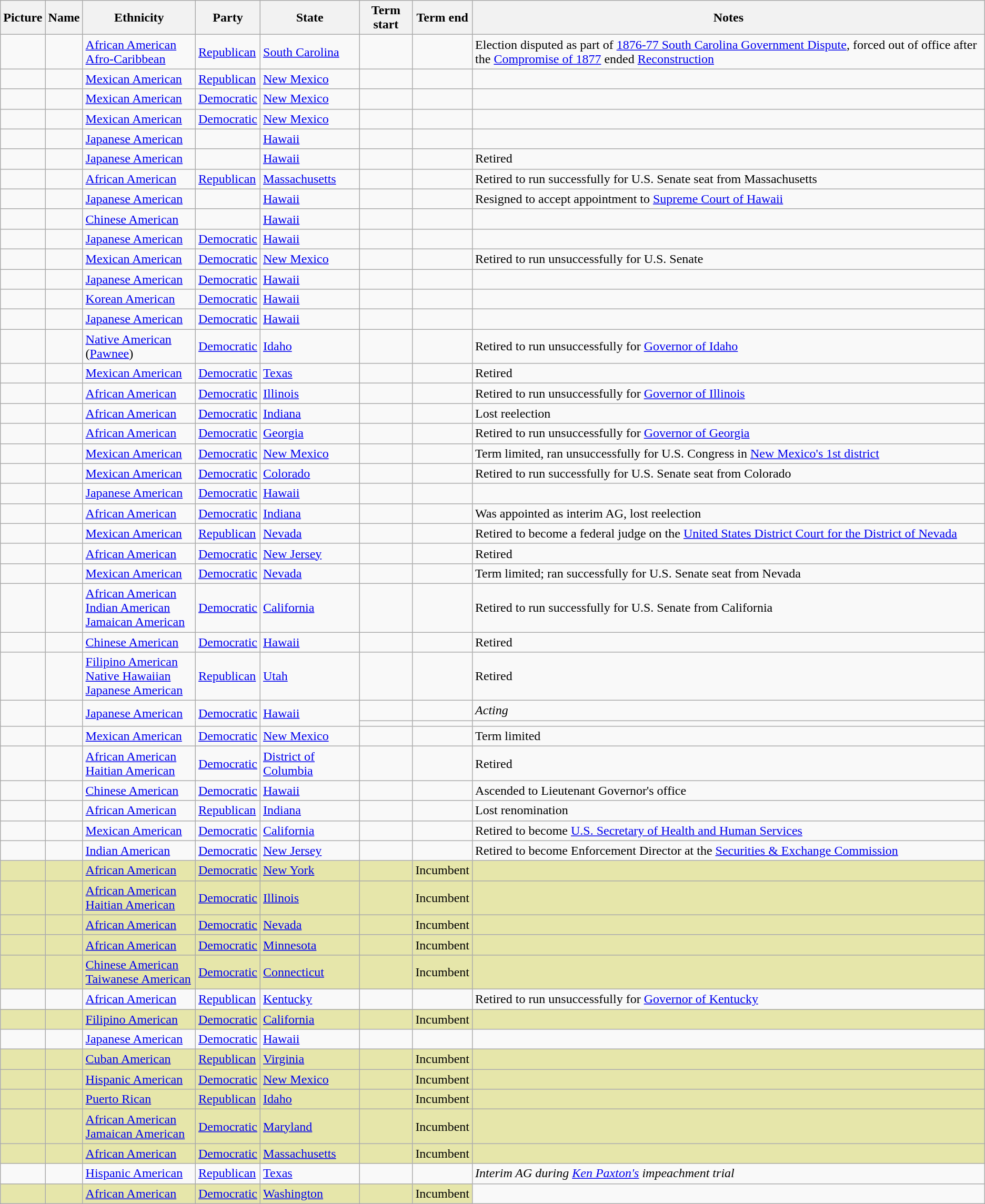<table class="wikitable sortable">
<tr>
<th>Picture</th>
<th>Name</th>
<th>Ethnicity</th>
<th>Party</th>
<th>State</th>
<th>Term start</th>
<th>Term end</th>
<th>Notes</th>
</tr>
<tr>
<td></td>
<td></td>
<td><a href='#'>African American</a><br><a href='#'>Afro-Caribbean</a></td>
<td><a href='#'>Republican</a></td>
<td><a href='#'>South Carolina</a></td>
<td></td>
<td></td>
<td>Election disputed as part of <a href='#'>1876-77 South Carolina Government Dispute</a>, forced out of office after the <a href='#'>Compromise of 1877</a> ended <a href='#'>Reconstruction</a></td>
</tr>
<tr>
<td></td>
<td></td>
<td><a href='#'>Mexican American</a></td>
<td><a href='#'>Republican</a></td>
<td><a href='#'>New Mexico</a></td>
<td></td>
<td></td>
<td></td>
</tr>
<tr>
<td></td>
<td></td>
<td><a href='#'>Mexican American</a></td>
<td><a href='#'>Democratic</a></td>
<td><a href='#'>New Mexico</a></td>
<td></td>
<td></td>
<td></td>
</tr>
<tr>
<td></td>
<td></td>
<td><a href='#'>Mexican American</a></td>
<td><a href='#'>Democratic</a></td>
<td><a href='#'>New Mexico</a></td>
<td></td>
<td></td>
<td></td>
</tr>
<tr>
<td></td>
<td></td>
<td><a href='#'>Japanese American</a></td>
<td></td>
<td><a href='#'>Hawaii</a></td>
<td></td>
<td></td>
<td></td>
</tr>
<tr>
<td></td>
<td></td>
<td><a href='#'>Japanese American</a></td>
<td></td>
<td><a href='#'>Hawaii</a></td>
<td></td>
<td></td>
<td>Retired</td>
</tr>
<tr>
<td></td>
<td></td>
<td><a href='#'>African American</a></td>
<td><a href='#'>Republican</a></td>
<td><a href='#'>Massachusetts</a></td>
<td></td>
<td></td>
<td>Retired to run successfully for U.S. Senate seat from Massachusetts</td>
</tr>
<tr>
<td></td>
<td></td>
<td><a href='#'>Japanese American</a></td>
<td></td>
<td><a href='#'>Hawaii</a></td>
<td></td>
<td></td>
<td>Resigned to accept appointment to <a href='#'>Supreme Court of Hawaii</a></td>
</tr>
<tr>
<td></td>
<td></td>
<td><a href='#'>Chinese American</a></td>
<td></td>
<td><a href='#'>Hawaii</a></td>
<td></td>
<td></td>
<td></td>
</tr>
<tr>
<td></td>
<td></td>
<td><a href='#'>Japanese American</a></td>
<td><a href='#'>Democratic</a></td>
<td><a href='#'>Hawaii</a></td>
<td></td>
<td></td>
<td></td>
</tr>
<tr>
<td></td>
<td></td>
<td><a href='#'>Mexican American</a></td>
<td><a href='#'>Democratic</a></td>
<td><a href='#'>New Mexico</a></td>
<td></td>
<td></td>
<td>Retired to run unsuccessfully for U.S. Senate</td>
</tr>
<tr>
<td></td>
<td></td>
<td><a href='#'>Japanese American</a></td>
<td><a href='#'>Democratic</a></td>
<td><a href='#'>Hawaii</a></td>
<td></td>
<td></td>
<td></td>
</tr>
<tr>
<td></td>
<td></td>
<td><a href='#'>Korean American</a></td>
<td><a href='#'>Democratic</a></td>
<td><a href='#'>Hawaii</a></td>
<td></td>
<td></td>
<td></td>
</tr>
<tr>
<td></td>
<td></td>
<td><a href='#'>Japanese American</a></td>
<td><a href='#'>Democratic</a></td>
<td><a href='#'>Hawaii</a></td>
<td></td>
<td></td>
<td></td>
</tr>
<tr>
<td></td>
<td></td>
<td><a href='#'>Native American</a> (<a href='#'>Pawnee</a>)</td>
<td><a href='#'>Democratic</a></td>
<td><a href='#'>Idaho</a></td>
<td></td>
<td></td>
<td>Retired to run unsuccessfully for <a href='#'>Governor of Idaho</a></td>
</tr>
<tr>
<td></td>
<td></td>
<td><a href='#'>Mexican American</a></td>
<td><a href='#'>Democratic</a></td>
<td><a href='#'>Texas</a></td>
<td></td>
<td></td>
<td>Retired</td>
</tr>
<tr>
<td></td>
<td></td>
<td><a href='#'>African American</a></td>
<td><a href='#'>Democratic</a></td>
<td><a href='#'>Illinois</a></td>
<td></td>
<td></td>
<td>Retired to run unsuccessfully for <a href='#'>Governor of Illinois</a></td>
</tr>
<tr>
<td></td>
<td></td>
<td><a href='#'>African American</a></td>
<td><a href='#'>Democratic</a></td>
<td><a href='#'>Indiana</a></td>
<td></td>
<td></td>
<td>Lost reelection</td>
</tr>
<tr>
<td></td>
<td></td>
<td><a href='#'>African American</a></td>
<td><a href='#'>Democratic</a></td>
<td><a href='#'>Georgia</a></td>
<td></td>
<td></td>
<td>Retired to run unsuccessfully for <a href='#'>Governor of Georgia</a></td>
</tr>
<tr>
<td></td>
<td></td>
<td><a href='#'>Mexican American</a></td>
<td><a href='#'>Democratic</a></td>
<td><a href='#'>New Mexico</a></td>
<td></td>
<td></td>
<td>Term limited, ran unsuccessfully for U.S. Congress in <a href='#'>New Mexico's 1st district</a></td>
</tr>
<tr>
<td></td>
<td></td>
<td><a href='#'>Mexican American</a></td>
<td><a href='#'>Democratic</a></td>
<td><a href='#'>Colorado</a></td>
<td></td>
<td></td>
<td>Retired to run successfully for U.S. Senate seat from Colorado</td>
</tr>
<tr>
<td></td>
<td></td>
<td><a href='#'>Japanese American</a></td>
<td><a href='#'>Democratic</a></td>
<td><a href='#'>Hawaii</a></td>
<td></td>
<td></td>
<td></td>
</tr>
<tr>
<td></td>
<td></td>
<td><a href='#'>African American</a></td>
<td><a href='#'>Democratic</a></td>
<td><a href='#'>Indiana</a></td>
<td></td>
<td></td>
<td>Was appointed as interim AG, lost reelection</td>
</tr>
<tr>
<td></td>
<td></td>
<td><a href='#'>Mexican American</a></td>
<td><a href='#'>Republican</a></td>
<td><a href='#'>Nevada</a></td>
<td></td>
<td></td>
<td>Retired to become a federal judge on the <a href='#'>United States District Court for the District of Nevada</a></td>
</tr>
<tr>
<td></td>
<td></td>
<td><a href='#'>African American</a></td>
<td><a href='#'>Democratic</a></td>
<td><a href='#'>New Jersey</a></td>
<td></td>
<td></td>
<td>Retired</td>
</tr>
<tr>
<td></td>
<td></td>
<td><a href='#'>Mexican American</a></td>
<td><a href='#'>Democratic</a></td>
<td><a href='#'>Nevada</a></td>
<td></td>
<td></td>
<td>Term limited; ran successfully for U.S. Senate seat from Nevada</td>
</tr>
<tr>
<td></td>
<td></td>
<td><a href='#'>African American</a><br><a href='#'>Indian American</a><br><a href='#'>Jamaican American</a></td>
<td><a href='#'>Democratic</a></td>
<td><a href='#'>California</a></td>
<td></td>
<td></td>
<td>Retired to run successfully for U.S. Senate from California</td>
</tr>
<tr>
<td></td>
<td></td>
<td><a href='#'>Chinese American</a></td>
<td><a href='#'>Democratic</a></td>
<td><a href='#'>Hawaii</a></td>
<td></td>
<td></td>
<td>Retired</td>
</tr>
<tr>
<td></td>
<td></td>
<td><a href='#'>Filipino American</a><br><a href='#'>Native Hawaiian</a><br><a href='#'>Japanese American</a></td>
<td><a href='#'>Republican</a></td>
<td><a href='#'>Utah</a></td>
<td></td>
<td></td>
<td>Retired</td>
</tr>
<tr>
<td rowspan=2></td>
<td rowspan=2></td>
<td rowspan=2><a href='#'>Japanese American</a></td>
<td rowspan=2 ><a href='#'>Democratic</a></td>
<td rowspan=2><a href='#'>Hawaii</a></td>
<td><em></em></td>
<td><em></em></td>
<td><em>Acting</em></td>
</tr>
<tr>
<td></td>
<td></td>
<td></td>
</tr>
<tr>
<td></td>
<td></td>
<td><a href='#'>Mexican American</a></td>
<td><a href='#'>Democratic</a></td>
<td><a href='#'>New Mexico</a></td>
<td></td>
<td></td>
<td>Term limited</td>
</tr>
<tr>
<td></td>
<td></td>
<td><a href='#'>African American</a><br><a href='#'>Haitian American</a></td>
<td><a href='#'>Democratic</a></td>
<td><a href='#'>District of Columbia</a></td>
<td></td>
<td></td>
<td>Retired</td>
</tr>
<tr>
<td></td>
<td></td>
<td><a href='#'>Chinese American</a></td>
<td><a href='#'>Democratic</a></td>
<td><a href='#'>Hawaii</a></td>
<td></td>
<td></td>
<td>Ascended to Lieutenant Governor's office</td>
</tr>
<tr>
<td></td>
<td></td>
<td><a href='#'>African American</a></td>
<td><a href='#'>Republican</a></td>
<td><a href='#'>Indiana</a></td>
<td></td>
<td></td>
<td>Lost renomination</td>
</tr>
<tr>
<td></td>
<td></td>
<td><a href='#'>Mexican American</a></td>
<td><a href='#'>Democratic</a></td>
<td><a href='#'>California</a></td>
<td></td>
<td></td>
<td>Retired to become <a href='#'>U.S. Secretary of Health and Human Services</a></td>
</tr>
<tr>
<td></td>
<td></td>
<td><a href='#'>Indian American</a></td>
<td><a href='#'>Democratic</a></td>
<td><a href='#'>New Jersey</a></td>
<td></td>
<td></td>
<td>Retired to become Enforcement Director at the <a href='#'>Securities & Exchange Commission</a></td>
</tr>
<tr style="background:#e6e6aa;">
<td></td>
<td></td>
<td><a href='#'>African American</a></td>
<td><a href='#'>Democratic</a></td>
<td><a href='#'>New York</a></td>
<td></td>
<td>Incumbent</td>
<td></td>
</tr>
<tr style="background:#e6e6aa;">
<td></td>
<td></td>
<td><a href='#'>African American</a><br><a href='#'>Haitian American</a></td>
<td><a href='#'>Democratic</a></td>
<td><a href='#'>Illinois</a></td>
<td></td>
<td>Incumbent</td>
<td></td>
</tr>
<tr style="background:#e6e6aa;">
<td></td>
<td></td>
<td><a href='#'>African American</a></td>
<td><a href='#'>Democratic</a></td>
<td><a href='#'>Nevada</a></td>
<td></td>
<td>Incumbent</td>
<td></td>
</tr>
<tr style="background:#e6e6aa;">
<td></td>
<td></td>
<td><a href='#'>African American</a></td>
<td><a href='#'>Democratic</a></td>
<td><a href='#'>Minnesota</a></td>
<td></td>
<td>Incumbent</td>
<td></td>
</tr>
<tr style="background:#e6e6aa;">
<td></td>
<td></td>
<td><a href='#'>Chinese American</a><br><a href='#'>Taiwanese American</a></td>
<td><a href='#'>Democratic</a></td>
<td><a href='#'>Connecticut</a></td>
<td></td>
<td>Incumbent</td>
<td></td>
</tr>
<tr>
<td></td>
<td></td>
<td><a href='#'>African American</a></td>
<td><a href='#'>Republican</a></td>
<td><a href='#'>Kentucky</a></td>
<td></td>
<td></td>
<td>Retired to run unsuccessfully for <a href='#'>Governor of Kentucky</a></td>
</tr>
<tr style="background:#e6e6aa;">
<td></td>
<td></td>
<td><a href='#'>Filipino American</a></td>
<td><a href='#'>Democratic</a></td>
<td><a href='#'>California</a></td>
<td></td>
<td>Incumbent</td>
<td></td>
</tr>
<tr>
<td></td>
<td></td>
<td><a href='#'>Japanese American</a></td>
<td><a href='#'>Democratic</a></td>
<td><a href='#'>Hawaii</a></td>
<td></td>
<td></td>
<td></td>
</tr>
<tr style="background:#e6e6aa;">
<td></td>
<td></td>
<td><a href='#'>Cuban American</a></td>
<td><a href='#'>Republican</a></td>
<td><a href='#'>Virginia</a></td>
<td></td>
<td>Incumbent</td>
<td></td>
</tr>
<tr style="background:#e6e6aa;">
<td></td>
<td></td>
<td><a href='#'>Hispanic American</a></td>
<td><a href='#'>Democratic</a></td>
<td><a href='#'>New Mexico</a></td>
<td></td>
<td>Incumbent</td>
<td></td>
</tr>
<tr style="background:#e6e6aa;">
<td></td>
<td></td>
<td><a href='#'>Puerto Rican</a></td>
<td><a href='#'>Republican</a></td>
<td><a href='#'>Idaho</a></td>
<td></td>
<td>Incumbent</td>
<td></td>
</tr>
<tr style="background:#e6e6aa;">
<td></td>
<td></td>
<td><a href='#'>African American</a><br><a href='#'>Jamaican American</a></td>
<td><a href='#'>Democratic</a></td>
<td><a href='#'>Maryland</a></td>
<td></td>
<td>Incumbent</td>
<td></td>
</tr>
<tr style="background:#e6e6aa;">
<td></td>
<td></td>
<td><a href='#'>African American</a></td>
<td><a href='#'>Democratic</a></td>
<td><a href='#'>Massachusetts</a></td>
<td></td>
<td>Incumbent</td>
<td></td>
</tr>
<tr>
<td></td>
<td><em></em></td>
<td><a href='#'>Hispanic American</a></td>
<td><a href='#'>Republican</a></td>
<td><a href='#'>Texas</a></td>
<td></td>
<td></td>
<td><em>Interim AG during <a href='#'>Ken Paxton's</a> impeachment trial</em></td>
</tr>
<tr style="background:#e6e6aa;">
<td></td>
<td></td>
<td><a href='#'>African American</a></td>
<td><a href='#'>Democratic</a></td>
<td><a href='#'> Washington</a></td>
<td></td>
<td>Incumbent</td>
</tr>
</table>
